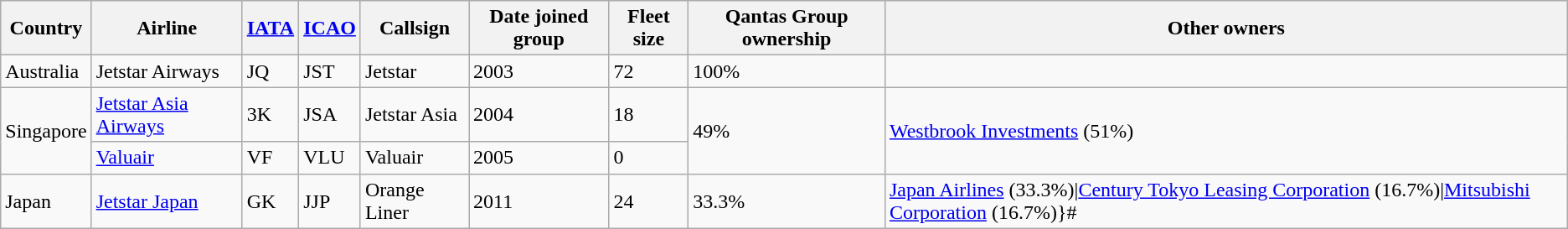<table class="wikitable sortable">
<tr>
<th>Country</th>
<th>Airline</th>
<th><a href='#'>IATA</a></th>
<th><a href='#'>ICAO</a></th>
<th>Callsign</th>
<th>Date joined group</th>
<th>Fleet size</th>
<th>Qantas Group ownership</th>
<th>Other owners</th>
</tr>
<tr>
<td>Australia</td>
<td>Jetstar Airways</td>
<td>JQ</td>
<td>JST</td>
<td>Jetstar</td>
<td>2003</td>
<td>72</td>
<td>100%</td>
<td></td>
</tr>
<tr>
<td rowspan=2>Singapore</td>
<td><a href='#'>Jetstar Asia Airways</a></td>
<td>3K</td>
<td>JSA</td>
<td>Jetstar Asia</td>
<td>2004</td>
<td>18</td>
<td rowspan=2>49%</td>
<td rowspan=2><a href='#'>Westbrook Investments</a> (51%)</td>
</tr>
<tr>
<td><a href='#'>Valuair</a></td>
<td>VF</td>
<td>VLU</td>
<td>Valuair</td>
<td>2005</td>
<td>0 </td>
</tr>
<tr>
<td>Japan</td>
<td><a href='#'>Jetstar Japan</a></td>
<td>GK</td>
<td>JJP</td>
<td>Orange Liner</td>
<td>2011</td>
<td>24</td>
<td>33.3%</td>
<td {{ubl><a href='#'>Japan Airlines</a> (33.3%)|<a href='#'>Century Tokyo Leasing Corporation</a> (16.7%)|<a href='#'>Mitsubishi Corporation</a> (16.7%)}#</td>
</tr>
</table>
